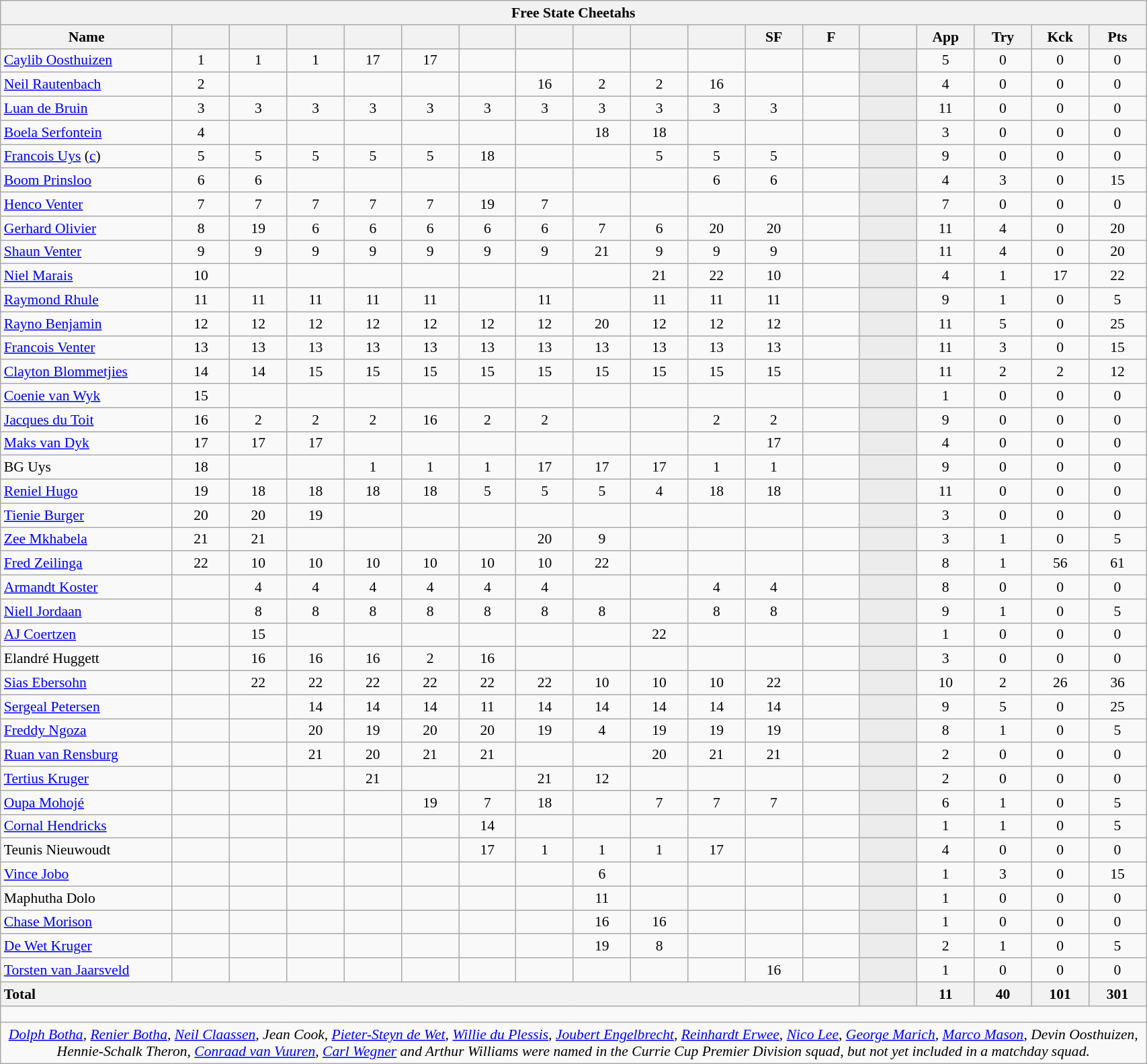<table class="wikitable collapsible collapsed sortable" style="text-align:center; font-size:90%; width:90%">
<tr>
<th colspan="100%">Free State Cheetahs</th>
</tr>
<tr>
<th style="width:15%;">Name</th>
<th style="width:5%;"></th>
<th style="width:5%;"></th>
<th style="width:5%;"></th>
<th style="width:5%;"></th>
<th style="width:5%;"></th>
<th style="width:5%;"></th>
<th style="width:5%;"></th>
<th style="width:5%;"></th>
<th style="width:5%;"></th>
<th style="width:5%;"></th>
<th style="width:5%;">SF</th>
<th style="width:5%;">F</th>
<th style="width:5%;"></th>
<th style="width:5%;">App</th>
<th style="width:5%;">Try</th>
<th style="width:5%;">Kck</th>
<th style="width:5%;">Pts</th>
</tr>
<tr>
<td style="text-align:left;"><a href='#'>Caylib Oosthuizen</a></td>
<td>1</td>
<td>1</td>
<td>1</td>
<td>17 </td>
<td>17 </td>
<td></td>
<td></td>
<td></td>
<td></td>
<td></td>
<td></td>
<td></td>
<td style="background:#ECECEC;"></td>
<td>5</td>
<td>0</td>
<td>0</td>
<td>0</td>
</tr>
<tr>
<td style="text-align:left;"><a href='#'>Neil Rautenbach</a></td>
<td>2</td>
<td></td>
<td></td>
<td></td>
<td></td>
<td></td>
<td>16 </td>
<td>2</td>
<td>2</td>
<td>16</td>
<td></td>
<td></td>
<td style="background:#ECECEC;"></td>
<td>4</td>
<td>0</td>
<td>0</td>
<td>0</td>
</tr>
<tr>
<td style="text-align:left;"><a href='#'>Luan de Bruin</a></td>
<td>3</td>
<td>3</td>
<td>3</td>
<td>3</td>
<td>3</td>
<td>3</td>
<td>3</td>
<td>3</td>
<td>3</td>
<td>3</td>
<td>3</td>
<td></td>
<td style="background:#ECECEC;"></td>
<td>11</td>
<td>0</td>
<td>0</td>
<td>0</td>
</tr>
<tr>
<td style="text-align:left;"><a href='#'>Boela Serfontein</a></td>
<td>4</td>
<td></td>
<td></td>
<td></td>
<td></td>
<td></td>
<td></td>
<td>18 </td>
<td>18 </td>
<td></td>
<td></td>
<td></td>
<td style="background:#ECECEC;"></td>
<td>3</td>
<td>0</td>
<td>0</td>
<td>0</td>
</tr>
<tr>
<td style="text-align:left;"><a href='#'>Francois Uys</a> (<a href='#'>c</a>)</td>
<td>5</td>
<td>5</td>
<td>5</td>
<td>5</td>
<td>5</td>
<td>18 </td>
<td></td>
<td></td>
<td>5</td>
<td>5</td>
<td>5</td>
<td></td>
<td style="background:#ECECEC;"></td>
<td>9</td>
<td>0</td>
<td>0</td>
<td>0</td>
</tr>
<tr>
<td style="text-align:left;"><a href='#'>Boom Prinsloo</a></td>
<td>6</td>
<td>6</td>
<td></td>
<td></td>
<td></td>
<td></td>
<td></td>
<td></td>
<td></td>
<td>6</td>
<td>6</td>
<td></td>
<td style="background:#ECECEC;"></td>
<td>4</td>
<td>3</td>
<td>0</td>
<td>15</td>
</tr>
<tr>
<td style="text-align:left;"><a href='#'>Henco Venter</a></td>
<td>7</td>
<td>7</td>
<td>7</td>
<td>7</td>
<td>7</td>
<td>19 </td>
<td>7</td>
<td></td>
<td></td>
<td></td>
<td></td>
<td></td>
<td style="background:#ECECEC;"></td>
<td>7</td>
<td>0</td>
<td>0</td>
<td>0</td>
</tr>
<tr>
<td style="text-align:left;"><a href='#'>Gerhard Olivier</a></td>
<td>8</td>
<td>19 </td>
<td>6</td>
<td>6</td>
<td>6</td>
<td>6</td>
<td>6</td>
<td>7</td>
<td>6</td>
<td>20 </td>
<td>20 </td>
<td></td>
<td style="background:#ECECEC;"></td>
<td>11</td>
<td>4</td>
<td>0</td>
<td>20</td>
</tr>
<tr>
<td style="text-align:left;"><a href='#'>Shaun Venter</a></td>
<td>9</td>
<td>9</td>
<td>9</td>
<td>9</td>
<td>9</td>
<td>9</td>
<td>9</td>
<td>21 </td>
<td>9</td>
<td>9</td>
<td>9</td>
<td></td>
<td style="background:#ECECEC;"></td>
<td>11</td>
<td>4</td>
<td>0</td>
<td>20</td>
</tr>
<tr>
<td style="text-align:left;"><a href='#'>Niel Marais</a></td>
<td>10</td>
<td></td>
<td></td>
<td></td>
<td></td>
<td></td>
<td></td>
<td></td>
<td>21 </td>
<td>22 </td>
<td>10</td>
<td></td>
<td style="background:#ECECEC;"></td>
<td>4</td>
<td>1</td>
<td>17</td>
<td>22</td>
</tr>
<tr>
<td style="text-align:left;"><a href='#'>Raymond Rhule</a></td>
<td>11</td>
<td>11</td>
<td>11</td>
<td>11</td>
<td>11</td>
<td></td>
<td>11</td>
<td></td>
<td>11</td>
<td>11</td>
<td>11</td>
<td></td>
<td style="background:#ECECEC;"></td>
<td>9</td>
<td>1</td>
<td>0</td>
<td>5</td>
</tr>
<tr>
<td style="text-align:left;"><a href='#'>Rayno Benjamin</a></td>
<td>12</td>
<td>12</td>
<td>12</td>
<td>12</td>
<td>12</td>
<td>12</td>
<td>12</td>
<td>20 </td>
<td>12</td>
<td>12</td>
<td>12</td>
<td></td>
<td style="background:#ECECEC;"></td>
<td>11</td>
<td>5</td>
<td>0</td>
<td>25</td>
</tr>
<tr>
<td style="text-align:left;"><a href='#'>Francois Venter</a></td>
<td>13</td>
<td>13</td>
<td>13</td>
<td>13</td>
<td>13</td>
<td>13</td>
<td>13</td>
<td>13</td>
<td>13</td>
<td>13</td>
<td>13</td>
<td></td>
<td style="background:#ECECEC;"></td>
<td>11</td>
<td>3</td>
<td>0</td>
<td>15</td>
</tr>
<tr>
<td style="text-align:left;"><a href='#'>Clayton Blommetjies</a></td>
<td>14</td>
<td>14</td>
<td>15</td>
<td>15</td>
<td>15</td>
<td>15</td>
<td>15</td>
<td>15</td>
<td>15</td>
<td>15</td>
<td>15</td>
<td></td>
<td style="background:#ECECEC;"></td>
<td>11</td>
<td>2</td>
<td>2</td>
<td>12</td>
</tr>
<tr>
<td style="text-align:left;"><a href='#'>Coenie van Wyk</a></td>
<td>15</td>
<td></td>
<td></td>
<td></td>
<td></td>
<td></td>
<td></td>
<td></td>
<td></td>
<td></td>
<td></td>
<td></td>
<td style="background:#ECECEC;"></td>
<td>1</td>
<td>0</td>
<td>0</td>
<td>0</td>
</tr>
<tr>
<td style="text-align:left;"><a href='#'>Jacques du Toit</a></td>
<td>16 </td>
<td>2</td>
<td>2</td>
<td>2</td>
<td>16 </td>
<td>2</td>
<td>2</td>
<td></td>
<td></td>
<td>2</td>
<td>2</td>
<td></td>
<td style="background:#ECECEC;"></td>
<td>9</td>
<td>0</td>
<td>0</td>
<td>0</td>
</tr>
<tr>
<td style="text-align:left;"><a href='#'>Maks van Dyk</a></td>
<td>17 </td>
<td>17 </td>
<td>17 </td>
<td></td>
<td></td>
<td></td>
<td></td>
<td></td>
<td></td>
<td></td>
<td>17 </td>
<td></td>
<td style="background:#ECECEC;"></td>
<td>4</td>
<td>0</td>
<td>0</td>
<td>0</td>
</tr>
<tr>
<td style="text-align:left;">BG Uys</td>
<td>18 </td>
<td></td>
<td></td>
<td>1</td>
<td>1</td>
<td>1</td>
<td>17 </td>
<td>17 </td>
<td>17 </td>
<td>1</td>
<td>1</td>
<td></td>
<td style="background:#ECECEC;"></td>
<td>9</td>
<td>0</td>
<td>0</td>
<td>0</td>
</tr>
<tr>
<td style="text-align:left;"><a href='#'>Reniel Hugo</a></td>
<td>19 </td>
<td>18 </td>
<td>18 </td>
<td>18 </td>
<td>18 </td>
<td>5</td>
<td>5</td>
<td>5</td>
<td>4</td>
<td>18 </td>
<td>18 </td>
<td></td>
<td style="background:#ECECEC;"></td>
<td>11</td>
<td>0</td>
<td>0</td>
<td>0</td>
</tr>
<tr>
<td style="text-align:left;"><a href='#'>Tienie Burger</a></td>
<td>20 </td>
<td>20 </td>
<td>19 </td>
<td></td>
<td></td>
<td></td>
<td></td>
<td></td>
<td></td>
<td></td>
<td></td>
<td></td>
<td style="background:#ECECEC;"></td>
<td>3</td>
<td>0</td>
<td>0</td>
<td>0</td>
</tr>
<tr>
<td style="text-align:left;"><a href='#'>Zee Mkhabela</a></td>
<td>21 </td>
<td>21</td>
<td></td>
<td></td>
<td></td>
<td></td>
<td>20 </td>
<td>9</td>
<td></td>
<td></td>
<td></td>
<td></td>
<td style="background:#ECECEC;"></td>
<td>3</td>
<td>1</td>
<td>0</td>
<td>5</td>
</tr>
<tr>
<td style="text-align:left;"><a href='#'>Fred Zeilinga</a></td>
<td>22 </td>
<td>10</td>
<td>10</td>
<td>10</td>
<td>10</td>
<td>10</td>
<td>10</td>
<td>22 </td>
<td></td>
<td></td>
<td></td>
<td></td>
<td style="background:#ECECEC;"></td>
<td>8</td>
<td>1</td>
<td>56</td>
<td>61</td>
</tr>
<tr>
<td style="text-align:left;"><a href='#'>Armandt Koster</a></td>
<td></td>
<td>4</td>
<td>4</td>
<td>4</td>
<td>4</td>
<td>4</td>
<td>4</td>
<td></td>
<td></td>
<td>4</td>
<td>4</td>
<td></td>
<td style="background:#ECECEC;"></td>
<td>8</td>
<td>0</td>
<td>0</td>
<td>0</td>
</tr>
<tr>
<td style="text-align:left;"><a href='#'>Niell Jordaan</a></td>
<td></td>
<td>8</td>
<td>8</td>
<td>8</td>
<td>8</td>
<td>8</td>
<td>8</td>
<td>8</td>
<td></td>
<td>8</td>
<td>8</td>
<td></td>
<td style="background:#ECECEC;"></td>
<td>9</td>
<td>1</td>
<td>0</td>
<td>5</td>
</tr>
<tr>
<td style="text-align:left;"><a href='#'>AJ Coertzen</a></td>
<td></td>
<td>15</td>
<td></td>
<td></td>
<td></td>
<td></td>
<td></td>
<td></td>
<td>22</td>
<td></td>
<td></td>
<td></td>
<td style="background:#ECECEC;"></td>
<td>1</td>
<td>0</td>
<td>0</td>
<td>0</td>
</tr>
<tr>
<td style="text-align:left;">Elandré Huggett</td>
<td></td>
<td>16</td>
<td>16 </td>
<td>16</td>
<td>2</td>
<td>16 </td>
<td></td>
<td></td>
<td></td>
<td></td>
<td></td>
<td></td>
<td style="background:#ECECEC;"></td>
<td>3</td>
<td>0</td>
<td>0</td>
<td>0</td>
</tr>
<tr>
<td style="text-align:left;"><a href='#'>Sias Ebersohn</a></td>
<td></td>
<td>22 </td>
<td>22 </td>
<td>22 </td>
<td>22 </td>
<td>22 </td>
<td>22 </td>
<td>10</td>
<td>10</td>
<td>10</td>
<td>22 </td>
<td></td>
<td style="background:#ECECEC;"></td>
<td>10</td>
<td>2</td>
<td>26</td>
<td>36</td>
</tr>
<tr>
<td style="text-align:left;"><a href='#'>Sergeal Petersen</a></td>
<td></td>
<td></td>
<td>14</td>
<td>14</td>
<td>14</td>
<td>11</td>
<td>14</td>
<td>14</td>
<td>14</td>
<td>14</td>
<td>14</td>
<td></td>
<td style="background:#ECECEC;"></td>
<td>9</td>
<td>5</td>
<td>0</td>
<td>25</td>
</tr>
<tr>
<td style="text-align:left;"><a href='#'>Freddy Ngoza</a></td>
<td></td>
<td></td>
<td>20 </td>
<td>19 </td>
<td>20 </td>
<td>20</td>
<td>19 </td>
<td>4</td>
<td>19 </td>
<td>19 </td>
<td>19 </td>
<td></td>
<td style="background:#ECECEC;"></td>
<td>8</td>
<td>1</td>
<td>0</td>
<td>5</td>
</tr>
<tr>
<td style="text-align:left;"><a href='#'>Ruan van Rensburg</a></td>
<td></td>
<td></td>
<td>21</td>
<td>20</td>
<td>21 </td>
<td>21</td>
<td></td>
<td></td>
<td>20</td>
<td>21 </td>
<td>21</td>
<td></td>
<td style="background:#ECECEC;"></td>
<td>2</td>
<td>0</td>
<td>0</td>
<td>0</td>
</tr>
<tr>
<td style="text-align:left;"><a href='#'>Tertius Kruger</a></td>
<td></td>
<td></td>
<td></td>
<td>21</td>
<td></td>
<td></td>
<td>21 </td>
<td>12</td>
<td></td>
<td></td>
<td></td>
<td></td>
<td style="background:#ECECEC;"></td>
<td>2</td>
<td>0</td>
<td>0</td>
<td>0</td>
</tr>
<tr>
<td style="text-align:left;"><a href='#'>Oupa Mohojé</a></td>
<td></td>
<td></td>
<td></td>
<td></td>
<td>19 </td>
<td>7</td>
<td>18 </td>
<td></td>
<td>7</td>
<td>7</td>
<td>7</td>
<td></td>
<td style="background:#ECECEC;"></td>
<td>6</td>
<td>1</td>
<td>0</td>
<td>5</td>
</tr>
<tr>
<td style="text-align:left;"><a href='#'>Cornal Hendricks</a></td>
<td></td>
<td></td>
<td></td>
<td></td>
<td></td>
<td>14</td>
<td></td>
<td></td>
<td></td>
<td></td>
<td></td>
<td></td>
<td style="background:#ECECEC;"></td>
<td>1</td>
<td>1</td>
<td>0</td>
<td>5</td>
</tr>
<tr>
<td style="text-align:left;">Teunis Nieuwoudt</td>
<td></td>
<td></td>
<td></td>
<td></td>
<td></td>
<td>17</td>
<td>1</td>
<td>1</td>
<td>1</td>
<td>17 </td>
<td></td>
<td></td>
<td style="background:#ECECEC;"></td>
<td>4</td>
<td>0</td>
<td>0</td>
<td>0</td>
</tr>
<tr>
<td style="text-align:left;"><a href='#'>Vince Jobo</a></td>
<td></td>
<td></td>
<td></td>
<td></td>
<td></td>
<td></td>
<td></td>
<td>6</td>
<td></td>
<td></td>
<td></td>
<td></td>
<td style="background:#ECECEC;"></td>
<td>1</td>
<td>3</td>
<td>0</td>
<td>15</td>
</tr>
<tr>
<td style="text-align:left;">Maphutha Dolo</td>
<td></td>
<td></td>
<td></td>
<td></td>
<td></td>
<td></td>
<td></td>
<td>11</td>
<td></td>
<td></td>
<td></td>
<td></td>
<td style="background:#ECECEC;"></td>
<td>1</td>
<td>0</td>
<td>0</td>
<td>0</td>
</tr>
<tr>
<td style="text-align:left;"><a href='#'>Chase Morison</a></td>
<td></td>
<td></td>
<td></td>
<td></td>
<td></td>
<td></td>
<td></td>
<td>16</td>
<td>16 </td>
<td></td>
<td></td>
<td></td>
<td style="background:#ECECEC;"></td>
<td>1</td>
<td>0</td>
<td>0</td>
<td>0</td>
</tr>
<tr>
<td style="text-align:left;"><a href='#'>De Wet Kruger</a></td>
<td></td>
<td></td>
<td></td>
<td></td>
<td></td>
<td></td>
<td></td>
<td>19 </td>
<td>8</td>
<td></td>
<td></td>
<td></td>
<td style="background:#ECECEC;"></td>
<td>2</td>
<td>1</td>
<td>0</td>
<td>5</td>
</tr>
<tr>
<td style="text-align:left;"><a href='#'>Torsten van Jaarsveld</a></td>
<td></td>
<td></td>
<td></td>
<td></td>
<td></td>
<td></td>
<td></td>
<td></td>
<td></td>
<td></td>
<td>16 </td>
<td></td>
<td style="background:#ECECEC;"></td>
<td>1</td>
<td>0</td>
<td>0</td>
<td>0</td>
</tr>
<tr>
<th colspan="13" style="text-align:left;">Total</th>
<th style="background:#ECECEC;"></th>
<th>11</th>
<th>40</th>
<th>101</th>
<th>301</th>
</tr>
<tr>
<td colspan="100%" style="height: 10px;"></td>
</tr>
<tr>
<td colspan="100%" style="text-align:center;"><em><a href='#'>Dolph Botha</a>, <a href='#'>Renier Botha</a>, <a href='#'>Neil Claassen</a>, Jean Cook, <a href='#'>Pieter-Steyn de Wet</a>, <a href='#'>Willie du Plessis</a>, <a href='#'>Joubert Engelbrecht</a>, <a href='#'>Reinhardt Erwee</a>, <a href='#'>Nico Lee</a>, <a href='#'>George Marich</a>, <a href='#'>Marco Mason</a>, Devin Oosthuizen, Hennie-Schalk Theron, <a href='#'>Conraad van Vuuren</a>, <a href='#'>Carl Wegner</a> and Arthur Williams were named in the Currie Cup Premier Division squad, but not yet included in a matchday squad.</em></td>
</tr>
</table>
